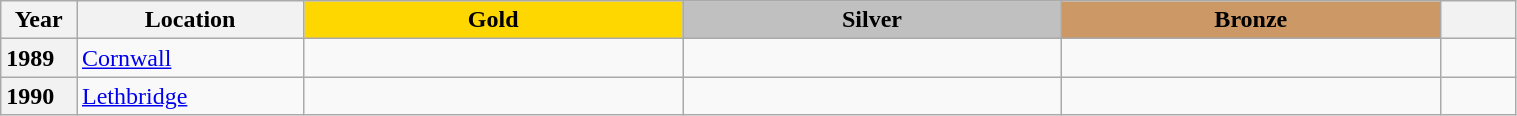<table class="wikitable unsortable" style="text-align:left; width:80%">
<tr>
<th scope="col" style="text-align:center; width:5%">Year</th>
<th scope="col" style="text-align:center; width:15%">Location</th>
<th scope="col" style="text-align:center; width:25%; background:gold">Gold</th>
<th scope="col" style="text-align:center; width:25%; background:silver">Silver</th>
<th scope="col" style="text-align:center; width:25%; background:#c96">Bronze</th>
<th scope="col" style="text-align:center; width:5%"></th>
</tr>
<tr>
<th scope="row" style="text-align:left">1989</th>
<td><a href='#'>Cornwall</a></td>
<td></td>
<td></td>
<td></td>
<td></td>
</tr>
<tr>
<th scope="row" style="text-align:left">1990</th>
<td><a href='#'>Lethbridge</a></td>
<td></td>
<td></td>
<td></td>
<td></td>
</tr>
</table>
